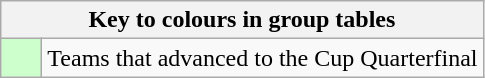<table class="wikitable" style="text-align: center;">
<tr>
<th colspan=2>Key to colours in group tables</th>
</tr>
<tr>
<td style="background:#cfc; width:20px;"></td>
<td align=left>Teams that advanced to the Cup Quarterfinal</td>
</tr>
</table>
